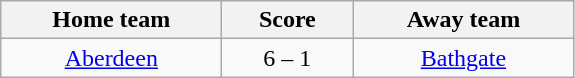<table class="wikitable" style="text-align: center">
<tr>
<th width=140>Home team</th>
<th width=80>Score</th>
<th width=140>Away team</th>
</tr>
<tr>
<td><a href='#'>Aberdeen</a></td>
<td>6 – 1</td>
<td><a href='#'>Bathgate</a></td>
</tr>
</table>
